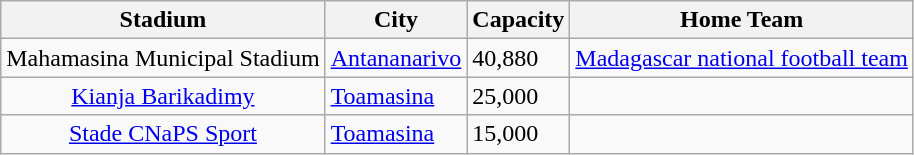<table class="wikitable sortable">
<tr>
<th>Stadium</th>
<th>City</th>
<th>Capacity</th>
<th>Home Team</th>
</tr>
<tr>
<td style="text-align:center;">Mahamasina Municipal Stadium</td>
<td><a href='#'>Antananarivo</a></td>
<td>40,880</td>
<td><a href='#'>Madagascar national football team</a></td>
</tr>
<tr>
<td style="text-align:center;"><a href='#'>Kianja Barikadimy</a></td>
<td><a href='#'>Toamasina</a></td>
<td>25,000</td>
<td></td>
</tr>
<tr>
<td style="text-align:center;"><a href='#'>Stade CNaPS Sport</a></td>
<td><a href='#'>Toamasina</a></td>
<td>15,000</td>
<td></td>
</tr>
</table>
